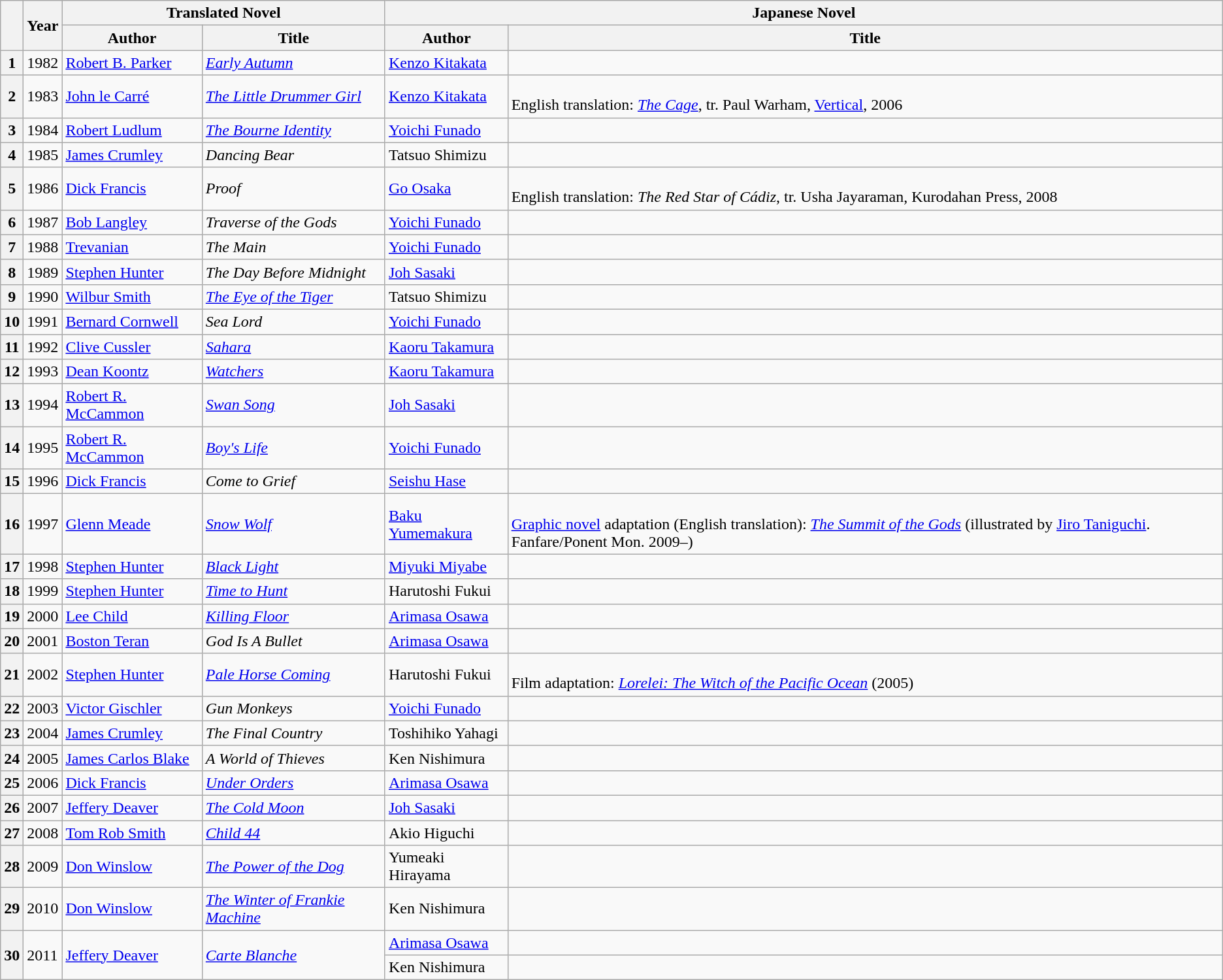<table class='wikitable'>
<tr>
<th rowspan="2"></th>
<th rowspan="2">Year</th>
<th colspan="2">Translated Novel</th>
<th colspan="2">Japanese Novel</th>
</tr>
<tr>
<th>Author</th>
<th>Title</th>
<th>Author</th>
<th>Title</th>
</tr>
<tr>
<th>1</th>
<td>1982</td>
<td><a href='#'>Robert B. Parker</a></td>
<td><em><a href='#'>Early Autumn</a></em></td>
<td><a href='#'>Kenzo Kitakata</a></td>
<td></td>
</tr>
<tr>
<th>2</th>
<td>1983</td>
<td><a href='#'>John le Carré</a></td>
<td><em><a href='#'>The Little Drummer Girl</a></em></td>
<td><a href='#'>Kenzo Kitakata</a></td>
<td><br>English translation: <em><a href='#'>The Cage</a></em>, tr. Paul Warham, <a href='#'>Vertical</a>, 2006</td>
</tr>
<tr>
<th>3</th>
<td>1984</td>
<td><a href='#'>Robert Ludlum</a></td>
<td><em><a href='#'>The Bourne Identity</a></em></td>
<td><a href='#'>Yoichi Funado</a></td>
<td></td>
</tr>
<tr>
<th>4</th>
<td>1985</td>
<td><a href='#'>James Crumley</a></td>
<td><em>Dancing Bear</em></td>
<td>Tatsuo Shimizu</td>
<td></td>
</tr>
<tr>
<th>5</th>
<td>1986</td>
<td><a href='#'>Dick Francis</a></td>
<td><em>Proof</em></td>
<td><a href='#'>Go Osaka</a></td>
<td><br>English translation: <em>The Red Star of Cádiz</em>, tr. Usha Jayaraman, Kurodahan Press, 2008</td>
</tr>
<tr>
<th>6</th>
<td>1987</td>
<td><a href='#'>Bob Langley</a></td>
<td><em>Traverse of the Gods</em></td>
<td><a href='#'>Yoichi Funado</a></td>
<td></td>
</tr>
<tr>
<th>7</th>
<td>1988</td>
<td><a href='#'>Trevanian</a></td>
<td><em>The Main</em></td>
<td><a href='#'>Yoichi Funado</a></td>
<td></td>
</tr>
<tr>
<th>8</th>
<td>1989</td>
<td><a href='#'>Stephen Hunter</a></td>
<td><em>The Day Before Midnight</em></td>
<td><a href='#'>Joh Sasaki</a></td>
<td></td>
</tr>
<tr>
<th>9</th>
<td>1990</td>
<td><a href='#'>Wilbur Smith</a></td>
<td><em><a href='#'>The Eye of the Tiger</a></em></td>
<td>Tatsuo Shimizu</td>
<td></td>
</tr>
<tr>
<th>10</th>
<td>1991</td>
<td><a href='#'>Bernard Cornwell</a></td>
<td><em>Sea Lord</em></td>
<td><a href='#'>Yoichi Funado</a></td>
<td></td>
</tr>
<tr>
<th>11</th>
<td>1992</td>
<td><a href='#'>Clive Cussler</a></td>
<td><em><a href='#'>Sahara</a></em></td>
<td><a href='#'>Kaoru Takamura</a></td>
<td></td>
</tr>
<tr>
<th>12</th>
<td>1993</td>
<td><a href='#'>Dean Koontz</a></td>
<td><em><a href='#'>Watchers</a></em></td>
<td><a href='#'>Kaoru Takamura</a></td>
<td></td>
</tr>
<tr>
<th>13</th>
<td>1994</td>
<td><a href='#'>Robert R. McCammon</a></td>
<td><em><a href='#'>Swan Song</a></em></td>
<td><a href='#'>Joh Sasaki</a></td>
<td></td>
</tr>
<tr>
<th>14</th>
<td>1995</td>
<td><a href='#'>Robert R. McCammon</a></td>
<td><em><a href='#'>Boy's Life</a></em></td>
<td><a href='#'>Yoichi Funado</a></td>
<td></td>
</tr>
<tr>
<th>15</th>
<td>1996</td>
<td><a href='#'>Dick Francis</a></td>
<td><em>Come to Grief</em></td>
<td><a href='#'>Seishu Hase</a></td>
<td></td>
</tr>
<tr>
<th>16</th>
<td>1997</td>
<td><a href='#'>Glenn Meade</a></td>
<td><em><a href='#'>Snow Wolf</a></em></td>
<td><a href='#'>Baku Yumemakura</a></td>
<td><br><a href='#'>Graphic novel</a> adaptation (English translation): <em><a href='#'>The Summit of the Gods</a></em> (illustrated by <a href='#'>Jiro Taniguchi</a>. Fanfare/Ponent Mon. 2009–)</td>
</tr>
<tr>
<th>17</th>
<td>1998</td>
<td><a href='#'>Stephen Hunter</a></td>
<td><em><a href='#'>Black Light</a></em></td>
<td><a href='#'>Miyuki Miyabe</a></td>
<td></td>
</tr>
<tr>
<th>18</th>
<td>1999</td>
<td><a href='#'>Stephen Hunter</a></td>
<td><em><a href='#'>Time to Hunt</a></em></td>
<td>Harutoshi Fukui</td>
<td></td>
</tr>
<tr>
<th>19</th>
<td>2000</td>
<td><a href='#'>Lee Child</a></td>
<td><em><a href='#'>Killing Floor</a></em></td>
<td><a href='#'>Arimasa Osawa</a></td>
<td></td>
</tr>
<tr>
<th>20</th>
<td>2001</td>
<td><a href='#'>Boston Teran</a></td>
<td><em>God Is A Bullet</em></td>
<td><a href='#'>Arimasa Osawa</a></td>
<td></td>
</tr>
<tr>
<th>21</th>
<td>2002</td>
<td><a href='#'>Stephen Hunter</a></td>
<td><em><a href='#'>Pale Horse Coming</a></em></td>
<td>Harutoshi Fukui</td>
<td><br>Film adaptation: <em><a href='#'>Lorelei: The Witch of the Pacific Ocean</a></em> (2005)</td>
</tr>
<tr>
<th>22</th>
<td>2003</td>
<td><a href='#'>Victor Gischler</a></td>
<td><em>Gun Monkeys</em></td>
<td><a href='#'>Yoichi Funado</a></td>
<td></td>
</tr>
<tr>
<th>23</th>
<td>2004</td>
<td><a href='#'>James Crumley</a></td>
<td><em>The Final Country</em></td>
<td>Toshihiko Yahagi</td>
<td></td>
</tr>
<tr>
<th>24</th>
<td>2005</td>
<td><a href='#'>James Carlos Blake</a></td>
<td><em>A World of Thieves</em></td>
<td>Ken Nishimura</td>
<td></td>
</tr>
<tr>
<th>25</th>
<td>2006</td>
<td><a href='#'>Dick Francis</a></td>
<td><em><a href='#'>Under Orders</a></em></td>
<td><a href='#'>Arimasa Osawa</a></td>
<td></td>
</tr>
<tr>
<th>26</th>
<td>2007</td>
<td><a href='#'>Jeffery Deaver</a></td>
<td><em><a href='#'>The Cold Moon</a></em></td>
<td><a href='#'>Joh Sasaki</a></td>
<td></td>
</tr>
<tr>
<th>27</th>
<td>2008</td>
<td><a href='#'>Tom Rob Smith</a></td>
<td><em><a href='#'>Child 44</a></em></td>
<td>Akio Higuchi</td>
<td></td>
</tr>
<tr>
<th>28</th>
<td>2009</td>
<td><a href='#'>Don Winslow</a></td>
<td><em><a href='#'>The Power of the Dog</a></em></td>
<td>Yumeaki Hirayama</td>
<td></td>
</tr>
<tr>
<th>29</th>
<td>2010</td>
<td><a href='#'>Don Winslow</a></td>
<td><em><a href='#'>The Winter of Frankie Machine</a></em></td>
<td>Ken Nishimura</td>
<td></td>
</tr>
<tr>
<th rowspan="2">30</th>
<td rowspan="2">2011</td>
<td rowspan="2"><a href='#'>Jeffery Deaver</a></td>
<td rowspan="2"><em><a href='#'>Carte Blanche</a></em></td>
<td><a href='#'>Arimasa Osawa</a></td>
<td></td>
</tr>
<tr>
<td>Ken Nishimura</td>
<td></td>
</tr>
</table>
